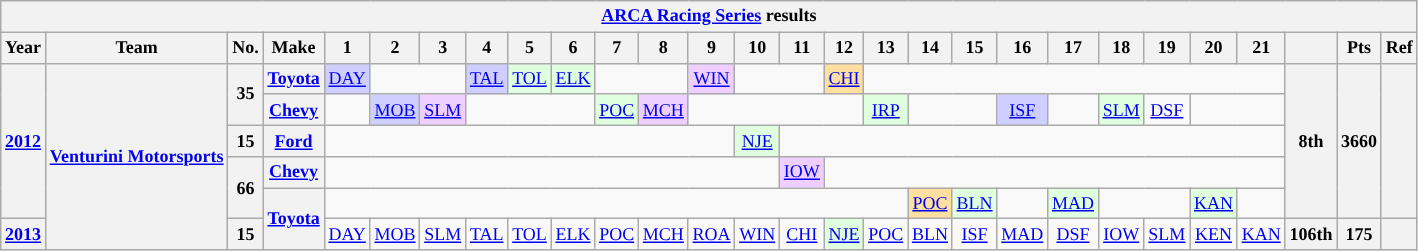<table class="wikitable" style="text-align:center; font-size:75%">
<tr>
<th colspan=48><a href='#'>ARCA Racing Series</a> results</th>
</tr>
<tr>
<th>Year</th>
<th>Team</th>
<th>No.</th>
<th>Make</th>
<th>1</th>
<th>2</th>
<th>3</th>
<th>4</th>
<th>5</th>
<th>6</th>
<th>7</th>
<th>8</th>
<th>9</th>
<th>10</th>
<th>11</th>
<th>12</th>
<th>13</th>
<th>14</th>
<th>15</th>
<th>16</th>
<th>17</th>
<th>18</th>
<th>19</th>
<th>20</th>
<th>21</th>
<th></th>
<th>Pts</th>
<th>Ref</th>
</tr>
<tr>
<th rowspan=5><a href='#'>2012</a></th>
<th rowspan=6><a href='#'>Venturini Motorsports</a></th>
<th rowspan=2>35</th>
<th><a href='#'>Toyota</a></th>
<td style="background:#CFCFFF;"><a href='#'>DAY</a><br></td>
<td colspan=2></td>
<td style="background:#CFCFFF;"><a href='#'>TAL</a><br></td>
<td style="background:#DFFFDF;"><a href='#'>TOL</a><br></td>
<td style="background:#DFFFDF;"><a href='#'>ELK</a><br></td>
<td colspan=2></td>
<td style="background:#EFCFFF;"><a href='#'>WIN</a><br></td>
<td colspan=2></td>
<td style="background:#FFDF9F;"><a href='#'>CHI</a><br></td>
<td colspan=9></td>
<th rowspan=5>8th</th>
<th rowspan=5>3660</th>
<th rowspan=5></th>
</tr>
<tr>
<th><a href='#'>Chevy</a></th>
<td></td>
<td style="background:#CFCFFF;"><a href='#'>MOB</a><br></td>
<td style="background:#EFCFFF;'"><a href='#'>SLM</a><br></td>
<td colspan=3></td>
<td style="background:#DFFFDF;"><a href='#'>POC</a><br></td>
<td style="background:#EFCFFF;"><a href='#'>MCH</a><br></td>
<td colspan=4></td>
<td style="background:#DFFFDF;"><a href='#'>IRP</a><br></td>
<td colspan=2></td>
<td style="background:#CFCFFF;"><a href='#'>ISF</a><br></td>
<td></td>
<td style="background:#DFFFDF;"><a href='#'>SLM</a><br></td>
<td><a href='#'>DSF</a><br></td>
<td colspan=2></td>
</tr>
<tr>
<th>15</th>
<th><a href='#'>Ford</a></th>
<td colspan=9></td>
<td style="background:#DFFFDF;"><a href='#'>NJE</a><br></td>
<td colspan=11></td>
</tr>
<tr>
<th rowspan=2>66</th>
<th><a href='#'>Chevy</a></th>
<td colspan=10></td>
<td style="background:#EFCFFF;"><a href='#'>IOW</a><br></td>
<td colspan=10></td>
</tr>
<tr>
<th rowspan=2><a href='#'>Toyota</a></th>
<td colspan=13></td>
<td style="background:#FFDF9F;"><a href='#'>POC</a><br></td>
<td style="background:#DFFFDF;"><a href='#'>BLN</a><br></td>
<td></td>
<td style="background:#DFFFDF;"><a href='#'>MAD</a><br></td>
<td colspan=2></td>
<td style="background:#DFFFDF;"><a href='#'>KAN</a><br></td>
<td></td>
</tr>
<tr>
<th><a href='#'>2013</a></th>
<th>15</th>
<td><a href='#'>DAY</a></td>
<td><a href='#'>MOB</a></td>
<td><a href='#'>SLM</a></td>
<td><a href='#'>TAL</a></td>
<td><a href='#'>TOL</a></td>
<td><a href='#'>ELK</a></td>
<td><a href='#'>POC</a></td>
<td><a href='#'>MCH</a></td>
<td><a href='#'>ROA</a></td>
<td><a href='#'>WIN</a></td>
<td><a href='#'>CHI</a></td>
<td style="background:#DFFFDF;"><a href='#'>NJE</a><br></td>
<td><a href='#'>POC</a></td>
<td><a href='#'>BLN</a></td>
<td><a href='#'>ISF</a></td>
<td><a href='#'>MAD</a></td>
<td><a href='#'>DSF</a></td>
<td><a href='#'>IOW</a></td>
<td><a href='#'>SLM</a></td>
<td><a href='#'>KEN</a></td>
<td><a href='#'>KAN</a></td>
<th>106th</th>
<th>175</th>
<th></th>
</tr>
</table>
